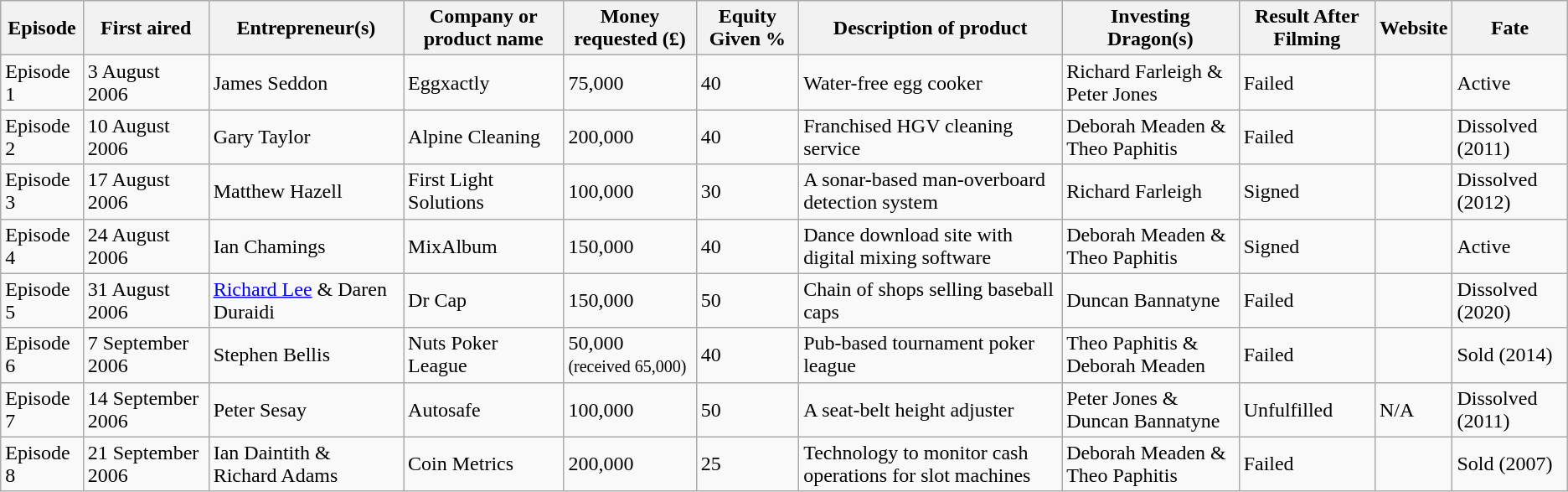<table class="wikitable sortable">
<tr>
<th>Episode</th>
<th>First aired</th>
<th>Entrepreneur(s)</th>
<th>Company or product name</th>
<th>Money requested (£)</th>
<th>Equity Given %</th>
<th>Description of product</th>
<th>Investing Dragon(s)</th>
<th>Result After Filming</th>
<th>Website</th>
<th>Fate</th>
</tr>
<tr>
<td>Episode 1</td>
<td>3 August 2006</td>
<td>James Seddon</td>
<td>Eggxactly</td>
<td>75,000</td>
<td>40</td>
<td>Water-free egg cooker</td>
<td>Richard Farleigh & Peter Jones</td>
<td>Failed </td>
<td></td>
<td>Active </td>
</tr>
<tr>
<td>Episode 2</td>
<td>10 August 2006</td>
<td>Gary Taylor</td>
<td>Alpine Cleaning</td>
<td>200,000</td>
<td>40</td>
<td>Franchised HGV cleaning service</td>
<td>Deborah Meaden & Theo Paphitis</td>
<td>Failed </td>
<td></td>
<td>Dissolved (2011) </td>
</tr>
<tr>
<td>Episode 3</td>
<td>17 August 2006</td>
<td>Matthew Hazell</td>
<td>First Light Solutions</td>
<td>100,000</td>
<td>30</td>
<td>A sonar-based man-overboard detection system</td>
<td>Richard Farleigh</td>
<td>Signed</td>
<td></td>
<td>Dissolved (2012) </td>
</tr>
<tr>
<td>Episode 4</td>
<td>24 August 2006</td>
<td>Ian Chamings</td>
<td>MixAlbum</td>
<td>150,000</td>
<td>40</td>
<td>Dance download site with digital mixing software</td>
<td>Deborah Meaden & Theo Paphitis</td>
<td>Signed</td>
<td></td>
<td>Active </td>
</tr>
<tr>
<td>Episode 5</td>
<td>31 August 2006</td>
<td><a href='#'>Richard Lee</a> & Daren Duraidi</td>
<td>Dr Cap</td>
<td>150,000</td>
<td>50</td>
<td>Chain of shops selling baseball caps</td>
<td>Duncan Bannatyne</td>
<td>Failed </td>
<td></td>
<td>Dissolved (2020) </td>
</tr>
<tr>
<td>Episode 6</td>
<td>7 September 2006</td>
<td>Stephen Bellis</td>
<td>Nuts Poker League</td>
<td>50,000 <br><small>(received 65,000)</small></td>
<td>40</td>
<td>Pub-based tournament poker league</td>
<td>Theo Paphitis & Deborah Meaden</td>
<td>Failed </td>
<td></td>
<td>Sold (2014) </td>
</tr>
<tr>
<td>Episode 7</td>
<td>14 September 2006</td>
<td>Peter Sesay</td>
<td>Autosafe</td>
<td>100,000</td>
<td>50</td>
<td>A seat-belt height adjuster</td>
<td>Peter Jones & Duncan Bannatyne</td>
<td>Unfulfilled </td>
<td>N/A</td>
<td>Dissolved (2011) </td>
</tr>
<tr>
<td>Episode 8</td>
<td>21 September 2006</td>
<td>Ian Daintith & Richard Adams</td>
<td>Coin Metrics</td>
<td>200,000</td>
<td>25</td>
<td>Technology to monitor cash operations for slot machines</td>
<td>Deborah Meaden & Theo Paphitis</td>
<td>Failed </td>
<td></td>
<td>Sold (2007) </td>
</tr>
</table>
